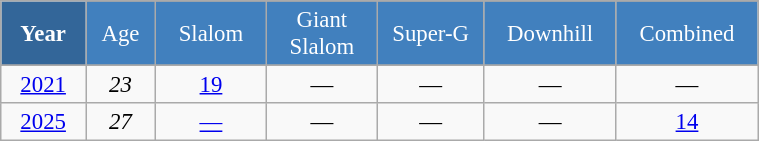<table class="wikitable" style="font-size:95%; text-align:center; border:grey solid 1px; border-collapse:collapse;" width="40%">
<tr style="background-color:#369; color:white;">
<td rowspan="2" colspan="1" width="4%"><strong>Year</strong></td>
</tr>
<tr style="background-color:#4180be; color:white;">
<td width="3%">Age</td>
<td width="5%">Slalom</td>
<td width="5%">Giant<br>Slalom</td>
<td width="5%">Super-G</td>
<td width="5%">Downhill</td>
<td width="5%">Combined</td>
</tr>
<tr style="background-color:#8CB2D8; color:white;">
</tr>
<tr>
<td><a href='#'>2021</a></td>
<td><em>23</em></td>
<td><a href='#'>19</a></td>
<td>—</td>
<td>—</td>
<td>—</td>
<td>—</td>
</tr>
<tr>
<td><a href='#'>2025</a></td>
<td><em>27</em></td>
<td><a href='#'>—</a></td>
<td>—</td>
<td>—</td>
<td>—</td>
<td><a href='#'>14</a></td>
</tr>
</table>
